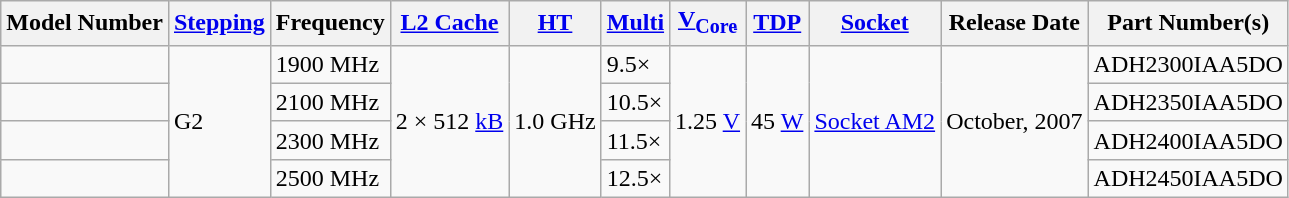<table class="wikitable">
<tr>
<th>Model Number</th>
<th><a href='#'>Stepping</a></th>
<th>Frequency</th>
<th><a href='#'>L2 Cache</a></th>
<th><a href='#'>HT</a></th>
<th><a href='#'>Multi</a></th>
<th><a href='#'>V<sub>Core</sub></a></th>
<th><a href='#'>TDP</a></th>
<th><a href='#'>Socket</a></th>
<th>Release Date</th>
<th>Part Number(s)</th>
</tr>
<tr>
<td></td>
<td rowspan="4">G2</td>
<td>1900 MHz</td>
<td rowspan="4">2 × 512 <a href='#'>kB</a></td>
<td rowspan="4">1.0 GHz</td>
<td>9.5×</td>
<td rowspan="4">1.25 <a href='#'>V</a></td>
<td rowspan="4">45 <a href='#'>W</a></td>
<td rowspan="4"><a href='#'>Socket AM2</a></td>
<td rowspan="4">October, 2007</td>
<td>ADH2300IAA5DO</td>
</tr>
<tr>
<td></td>
<td>2100 MHz</td>
<td>10.5×</td>
<td>ADH2350IAA5DO</td>
</tr>
<tr>
<td></td>
<td>2300 MHz</td>
<td>11.5×</td>
<td>ADH2400IAA5DO</td>
</tr>
<tr>
<td></td>
<td>2500 MHz</td>
<td>12.5×</td>
<td>ADH2450IAA5DO</td>
</tr>
</table>
